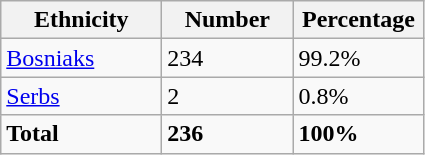<table class="wikitable">
<tr>
<th width="100px">Ethnicity</th>
<th width="80px">Number</th>
<th width="80px">Percentage</th>
</tr>
<tr>
<td><a href='#'>Bosniaks</a></td>
<td>234</td>
<td>99.2%</td>
</tr>
<tr>
<td><a href='#'>Serbs</a></td>
<td>2</td>
<td>0.8%</td>
</tr>
<tr>
<td><strong>Total</strong></td>
<td><strong>236</strong></td>
<td><strong>100%</strong></td>
</tr>
</table>
